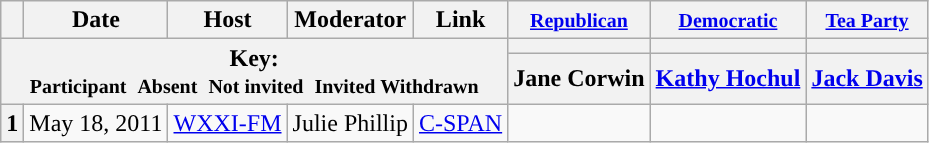<table class="wikitable" style="text-align:center;">
<tr>
<th scope="col"></th>
<th scope="col">Date</th>
<th scope="col">Host</th>
<th scope="col">Moderator</th>
<th scope="col">Link</th>
<th scope="col"><small><a href='#'>Republican</a></small></th>
<th scope="col"><small><a href='#'>Democratic</a></small></th>
<th scope="col"><small><a href='#'>Tea Party</a></small></th>
</tr>
<tr>
<th colspan="5" rowspan="2">Key:<br> <small>Participant </small>  <small>Absent </small>  <small>Not invited </small>  <small>Invited  Withdrawn</small></th>
<th scope="col" style="background:"></th>
<th scope="col" style="background:"></th>
<th scope="col" style="background:"></th>
</tr>
<tr>
<th scope="col">Jane Corwin</th>
<th scope="col"><a href='#'>Kathy Hochul</a></th>
<th scope="col"><a href='#'>Jack Davis</a></th>
</tr>
<tr>
<th>1</th>
<td style="white-space:nowrap;">May 18, 2011</td>
<td style="white-space:nowrap;"><a href='#'>WXXI-FM</a></td>
<td style="white-space:nowrap;">Julie Phillip</td>
<td style="white-space:nowrap;"><a href='#'>C-SPAN</a></td>
<td></td>
<td></td>
<td></td>
</tr>
</table>
